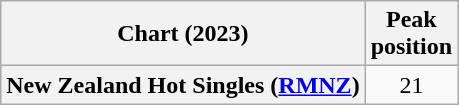<table class="wikitable plainrowheaders" style="text-align:center">
<tr>
<th scope="col">Chart (2023)</th>
<th scope="col">Peak<br>position</th>
</tr>
<tr>
<th scope="row">New Zealand Hot Singles (<a href='#'>RMNZ</a>)</th>
<td>21</td>
</tr>
</table>
